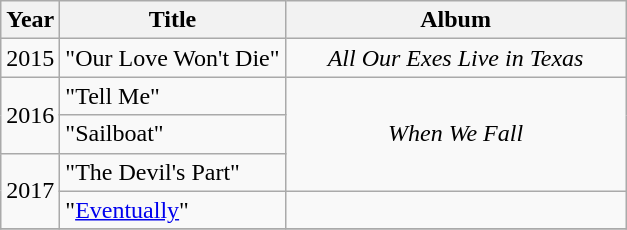<table class="wikitable" style="text-align:center;">
<tr>
<th scope="col">Year</th>
<th scope="col">Title</th>
<th scope="col" width="220">Album</th>
</tr>
<tr>
<td>2015</td>
<td align="left">"Our Love Won't Die"</td>
<td><em>All Our Exes Live in Texas</em></td>
</tr>
<tr>
<td rowspan="2">2016</td>
<td align="left">"Tell Me"</td>
<td rowspan="3"><em>When We Fall</em></td>
</tr>
<tr>
<td align="left">"Sailboat"</td>
</tr>
<tr>
<td rowspan="2">2017</td>
<td align="left">"The Devil's Part"</td>
</tr>
<tr>
<td align="left">"<a href='#'>Eventually</a>"</td>
<td></td>
</tr>
<tr>
</tr>
</table>
